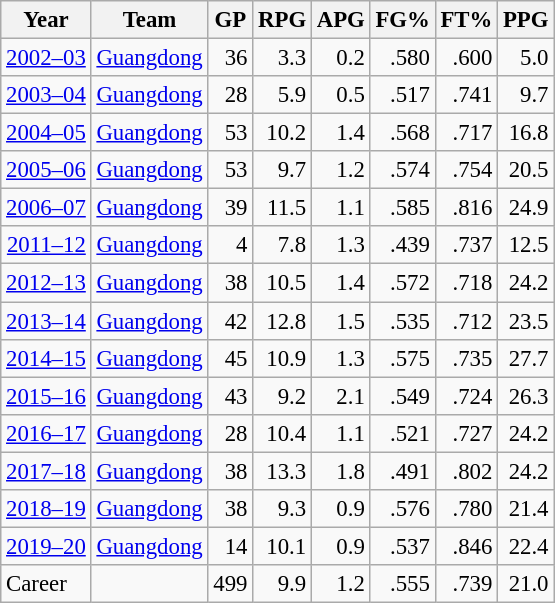<table class="wikitable sortable" style="font-size:95%; text-align:right">
<tr>
<th>Year</th>
<th>Team</th>
<th>GP</th>
<th>RPG</th>
<th>APG</th>
<th>FG%</th>
<th>FT%</th>
<th>PPG</th>
</tr>
<tr>
<td><a href='#'>2002–03</a></td>
<td><a href='#'>Guangdong</a></td>
<td>36</td>
<td>3.3</td>
<td>0.2</td>
<td>.580</td>
<td>.600</td>
<td>5.0</td>
</tr>
<tr>
<td><a href='#'>2003–04</a></td>
<td><a href='#'>Guangdong</a></td>
<td>28</td>
<td>5.9</td>
<td>0.5</td>
<td>.517</td>
<td>.741</td>
<td>9.7</td>
</tr>
<tr>
<td><a href='#'>2004–05</a></td>
<td><a href='#'>Guangdong</a></td>
<td>53</td>
<td>10.2</td>
<td>1.4</td>
<td>.568</td>
<td>.717</td>
<td>16.8</td>
</tr>
<tr>
<td><a href='#'>2005–06</a></td>
<td><a href='#'>Guangdong</a></td>
<td>53</td>
<td>9.7</td>
<td>1.2</td>
<td>.574</td>
<td>.754</td>
<td>20.5</td>
</tr>
<tr>
<td><a href='#'>2006–07</a></td>
<td><a href='#'>Guangdong</a></td>
<td>39</td>
<td>11.5</td>
<td>1.1</td>
<td>.585</td>
<td>.816</td>
<td>24.9</td>
</tr>
<tr>
<td><a href='#'>2011–12</a></td>
<td><a href='#'>Guangdong</a></td>
<td>4</td>
<td>7.8</td>
<td>1.3</td>
<td>.439</td>
<td>.737</td>
<td>12.5</td>
</tr>
<tr>
<td><a href='#'>2012–13</a></td>
<td><a href='#'>Guangdong</a></td>
<td>38</td>
<td>10.5</td>
<td>1.4</td>
<td>.572</td>
<td>.718</td>
<td>24.2</td>
</tr>
<tr>
<td><a href='#'>2013–14</a></td>
<td><a href='#'>Guangdong</a></td>
<td>42</td>
<td>12.8</td>
<td>1.5</td>
<td>.535</td>
<td>.712</td>
<td>23.5</td>
</tr>
<tr>
<td><a href='#'>2014–15</a></td>
<td><a href='#'>Guangdong</a></td>
<td>45</td>
<td>10.9</td>
<td>1.3</td>
<td>.575</td>
<td>.735</td>
<td>27.7</td>
</tr>
<tr>
<td><a href='#'>2015–16</a></td>
<td><a href='#'>Guangdong</a></td>
<td>43</td>
<td>9.2</td>
<td>2.1</td>
<td>.549</td>
<td>.724</td>
<td>26.3</td>
</tr>
<tr>
<td><a href='#'>2016–17</a></td>
<td><a href='#'>Guangdong</a></td>
<td>28</td>
<td>10.4</td>
<td>1.1</td>
<td>.521</td>
<td>.727</td>
<td>24.2</td>
</tr>
<tr>
<td><a href='#'>2017–18</a></td>
<td><a href='#'>Guangdong</a></td>
<td>38</td>
<td>13.3</td>
<td>1.8</td>
<td>.491</td>
<td>.802</td>
<td>24.2</td>
</tr>
<tr>
<td><a href='#'>2018–19</a></td>
<td><a href='#'>Guangdong</a></td>
<td>38</td>
<td>9.3</td>
<td>0.9</td>
<td>.576</td>
<td>.780</td>
<td>21.4</td>
</tr>
<tr>
<td><a href='#'>2019–20</a></td>
<td><a href='#'>Guangdong</a></td>
<td>14</td>
<td>10.1</td>
<td>0.9</td>
<td>.537</td>
<td>.846</td>
<td>22.4</td>
</tr>
<tr>
<td align=left>Career</td>
<td></td>
<td>499</td>
<td>9.9</td>
<td>1.2</td>
<td>.555</td>
<td>.739</td>
<td>21.0</td>
</tr>
</table>
